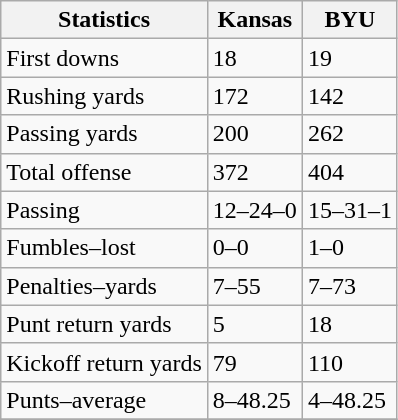<table class="wikitable">
<tr>
<th>Statistics</th>
<th>Kansas</th>
<th>BYU</th>
</tr>
<tr>
<td>First downs</td>
<td>18</td>
<td>19</td>
</tr>
<tr>
<td>Rushing yards</td>
<td>172</td>
<td>142</td>
</tr>
<tr>
<td>Passing yards</td>
<td>200</td>
<td>262</td>
</tr>
<tr>
<td>Total offense</td>
<td>372</td>
<td>404</td>
</tr>
<tr>
<td>Passing</td>
<td>12–24–0</td>
<td>15–31–1</td>
</tr>
<tr>
<td>Fumbles–lost</td>
<td>0–0</td>
<td>1–0</td>
</tr>
<tr>
<td>Penalties–yards</td>
<td>7–55</td>
<td>7–73</td>
</tr>
<tr>
<td>Punt return yards</td>
<td>5</td>
<td>18</td>
</tr>
<tr>
<td>Kickoff return yards</td>
<td>79</td>
<td>110</td>
</tr>
<tr>
<td>Punts–average</td>
<td>8–48.25</td>
<td>4–48.25</td>
</tr>
<tr>
</tr>
</table>
